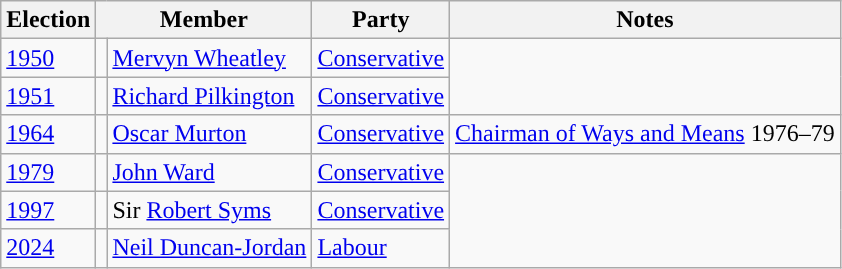<table class="wikitable">
<tr>
<th>Election</th>
<th colspan="2">Member</th>
<th>Party</th>
<th>Notes</th>
</tr>
<tr>
<td><a href='#'>1950</a></td>
<td style="color:inherit;background-color: "></td>
<td><a href='#'>Mervyn Wheatley</a></td>
<td><a href='#'>Conservative</a></td>
</tr>
<tr>
<td><a href='#'>1951</a></td>
<td style="color:inherit;background-color: "></td>
<td><a href='#'>Richard Pilkington</a></td>
<td><a href='#'>Conservative</a></td>
</tr>
<tr>
<td><a href='#'>1964</a></td>
<td style="color:inherit;background-color: "></td>
<td><a href='#'>Oscar Murton</a></td>
<td><a href='#'>Conservative</a></td>
<td><a href='#'>Chairman of Ways and Means</a> 1976–79</td>
</tr>
<tr>
<td><a href='#'>1979</a></td>
<td style="color:inherit;background-color: "></td>
<td><a href='#'>John Ward</a></td>
<td><a href='#'>Conservative</a></td>
</tr>
<tr>
<td><a href='#'>1997</a></td>
<td style="color:inherit;background-color: "></td>
<td>Sir <a href='#'>Robert Syms</a></td>
<td><a href='#'>Conservative</a></td>
</tr>
<tr>
<td><a href='#'>2024</a></td>
<td style="color:inherit;background-color: "></td>
<td><a href='#'>Neil Duncan-Jordan</a></td>
<td><a href='#'>Labour</a></td>
</tr>
</table>
